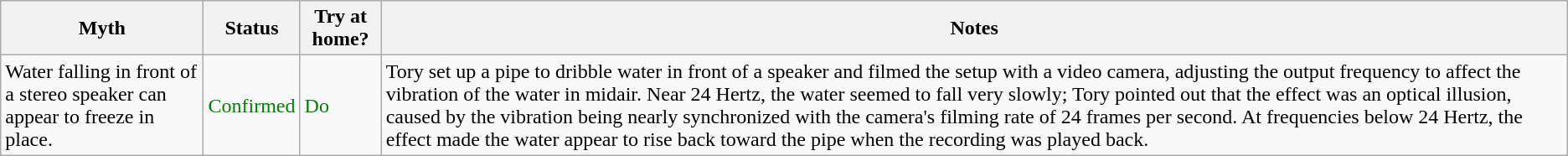<table class="wikitable plainrowheaders">
<tr>
<th scope"col">Myth</th>
<th scope"col">Status</th>
<th scope"col">Try at home?</th>
<th scope"col">Notes</th>
</tr>
<tr>
<td scope"row">Water falling in front of a stereo speaker can appear to freeze in place.</td>
<td style="color:green">Confirmed</td>
<td style="color:green">Do</td>
<td>Tory set up a pipe to dribble water in front of a speaker and filmed the setup with a video camera, adjusting the output frequency to affect the vibration of the water in midair. Near 24 Hertz, the water seemed to fall very slowly; Tory pointed out that the effect was an optical illusion, caused by the vibration being nearly synchronized with the camera's filming rate of 24 frames per second. At frequencies below 24 Hertz, the effect made the water appear to rise back toward the pipe when the recording was played back.</td>
</tr>
</table>
